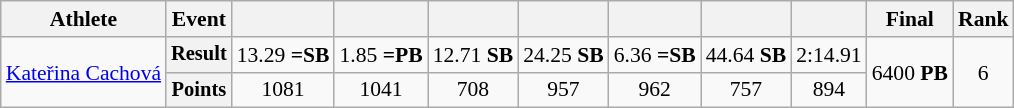<table class="wikitable" style="font-size:90%">
<tr>
<th>Athlete</th>
<th>Event</th>
<th></th>
<th></th>
<th></th>
<th></th>
<th></th>
<th></th>
<th></th>
<th>Final</th>
<th>Rank</th>
</tr>
<tr align=center>
<td rowspan=2 align=left><a href='#'>Kateřina Cachová</a></td>
<th style="font-size:95%">Result</th>
<td>13.29 <strong>=SB</strong></td>
<td>1.85 <strong>=PB</strong></td>
<td>12.71 <strong>SB</strong></td>
<td>24.25 <strong>SB</strong></td>
<td>6.36 <strong>=SB</strong></td>
<td>44.64 <strong>SB</strong></td>
<td>2:14.91</td>
<td rowspan=2>6400 <strong>PB</strong></td>
<td rowspan=2>6</td>
</tr>
<tr align=center>
<th style="font-size:95%">Points</th>
<td>1081</td>
<td>1041</td>
<td>708</td>
<td>957</td>
<td>962</td>
<td>757</td>
<td>894</td>
</tr>
</table>
